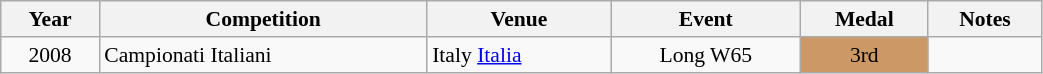<table class="wikitable" width=55% style="font-size:90%; text-align:center;">
<tr>
<th>Year</th>
<th>Competition</th>
<th>Venue</th>
<th>Event</th>
<th>Medal</th>
<th>Notes</th>
</tr>
<tr>
<td align=center rowspan=2>2008</td>
<td rowspan=2 align=left>Campionati Italiani</td>
<td rowspan=2 align=left>Italy <a href='#'>Italia</a></td>
<td>Long W65</td>
<td bgcolor=cc9966>3rd</td>
</tr>
</table>
